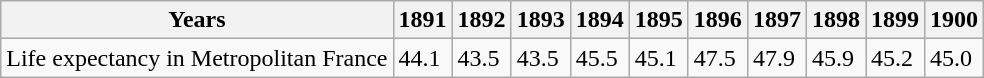<table class="wikitable">
<tr>
<th>Years</th>
<th>1891</th>
<th>1892</th>
<th>1893</th>
<th>1894</th>
<th>1895</th>
<th>1896</th>
<th>1897</th>
<th>1898</th>
<th>1899</th>
<th>1900</th>
</tr>
<tr>
<td>Life expectancy in Metropolitan France</td>
<td>44.1</td>
<td>43.5</td>
<td>43.5</td>
<td>45.5</td>
<td>45.1</td>
<td>47.5</td>
<td>47.9</td>
<td>45.9</td>
<td>45.2</td>
<td>45.0</td>
</tr>
</table>
